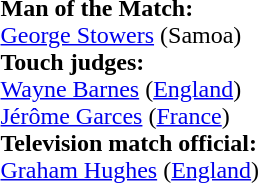<table width=100%>
<tr>
<td><br>

<strong>Man of the Match:</strong>
<br><a href='#'>George Stowers</a> (Samoa)<br><strong>Touch judges:</strong>
<br><a href='#'>Wayne Barnes</a> (<a href='#'>England</a>)
<br><a href='#'>Jérôme Garces</a> (<a href='#'>France</a>)
<br><strong>Television match official:</strong>
<br><a href='#'>Graham Hughes</a> (<a href='#'>England</a>)</td>
</tr>
</table>
